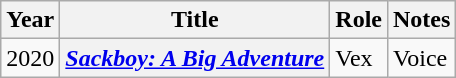<table class="wikitable plainrowheaders">
<tr>
<th scope="col">Year</th>
<th scope="col">Title</th>
<th scope="col">Role</th>
<th scope="col" class="unsortable">Notes</th>
</tr>
<tr>
<td>2020</td>
<th scope="row"><em><a href='#'>Sackboy: A Big Adventure</a></em></th>
<td>Vex</td>
<td>Voice</td>
</tr>
</table>
